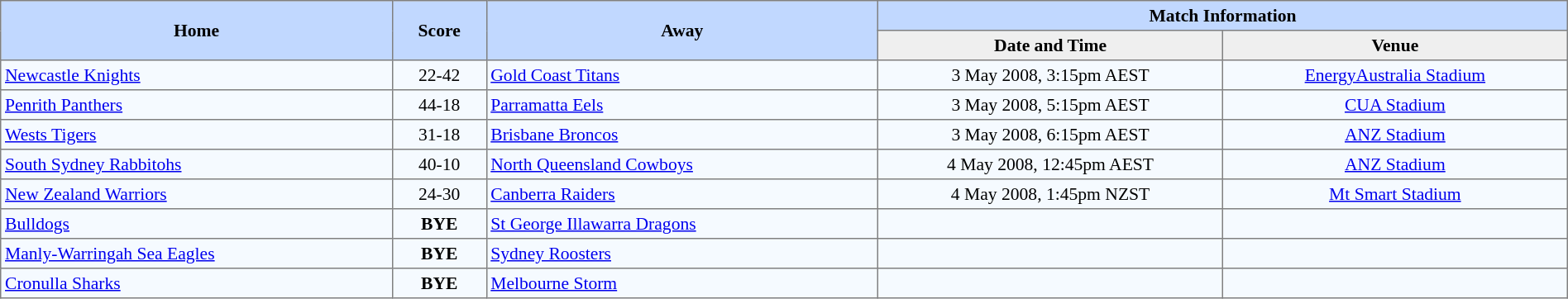<table border=1 style="border-collapse:collapse; font-size:90%;" cellpadding=3 cellspacing=0 width=100%>
<tr bgcolor=#C1D8FF>
<th rowspan=2 width=25%>Home</th>
<th rowspan=2 width=6%>Score</th>
<th rowspan=2 width=25%>Away</th>
<th colspan=6>Match Information</th>
</tr>
<tr bgcolor=#EFEFEF>
<th width=22%>Date and Time</th>
<th width=22%>Venue</th>
</tr>
<tr align=center bgcolor=#F5FAFF>
<td align=left> <a href='#'>Newcastle Knights</a></td>
<td>22-42</td>
<td align=left> <a href='#'>Gold Coast Titans</a></td>
<td>3 May 2008, 3:15pm AEST</td>
<td><a href='#'>EnergyAustralia Stadium</a></td>
</tr>
<tr align=center bgcolor=#F5FAFF>
<td align=left> <a href='#'>Penrith Panthers</a></td>
<td>44-18</td>
<td align=left> <a href='#'>Parramatta Eels</a></td>
<td>3 May 2008, 5:15pm AEST</td>
<td><a href='#'>CUA Stadium</a></td>
</tr>
<tr align=center bgcolor=#F5FAFF>
<td align=left> <a href='#'>Wests Tigers</a></td>
<td>31-18</td>
<td align=left> <a href='#'>Brisbane Broncos</a></td>
<td>3 May 2008, 6:15pm AEST</td>
<td><a href='#'>ANZ Stadium</a></td>
</tr>
<tr align=center bgcolor=#F5FAFF>
<td align=left> <a href='#'>South Sydney Rabbitohs</a></td>
<td>40-10</td>
<td align=left> <a href='#'>North Queensland Cowboys</a></td>
<td>4 May 2008, 12:45pm AEST</td>
<td><a href='#'>ANZ Stadium</a></td>
</tr>
<tr align=center bgcolor=#F5FAFF>
<td align=left> <a href='#'>New Zealand Warriors</a></td>
<td>24-30</td>
<td align=left> <a href='#'>Canberra Raiders</a></td>
<td>4 May 2008, 1:45pm NZST</td>
<td><a href='#'>Mt Smart Stadium</a></td>
</tr>
<tr align=center bgcolor=#F5FAFF>
<td align=left> <a href='#'>Bulldogs</a></td>
<td><strong>BYE</strong></td>
<td align=left> <a href='#'>St George Illawarra Dragons</a></td>
<td></td>
<td></td>
</tr>
<tr align=center bgcolor=#F5FAFF>
<td align=left> <a href='#'>Manly-Warringah Sea Eagles</a></td>
<td><strong>BYE</strong></td>
<td align=left> <a href='#'>Sydney Roosters</a></td>
<td></td>
<td></td>
</tr>
<tr align=center bgcolor=#F5FAFF>
<td align=left> <a href='#'>Cronulla Sharks</a></td>
<td><strong>BYE</strong></td>
<td align=left> <a href='#'>Melbourne Storm</a></td>
<td></td>
<td></td>
</tr>
</table>
